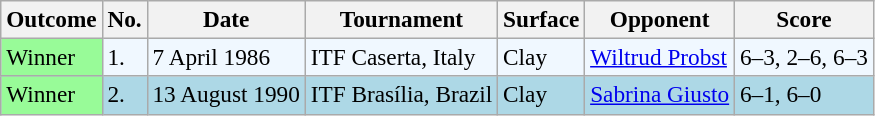<table class="wikitable" style="font-size:97%;">
<tr>
<th>Outcome</th>
<th>No.</th>
<th>Date</th>
<th>Tournament</th>
<th>Surface</th>
<th>Opponent</th>
<th>Score</th>
</tr>
<tr style="background:#f0f8ff;">
<td bgcolor="98FB98">Winner</td>
<td>1.</td>
<td>7 April 1986</td>
<td>ITF Caserta, Italy</td>
<td>Clay</td>
<td> <a href='#'>Wiltrud Probst</a></td>
<td>6–3, 2–6, 6–3</td>
</tr>
<tr style="background:lightblue;">
<td bgcolor="98FB98">Winner</td>
<td>2.</td>
<td>13 August 1990</td>
<td>ITF Brasília, Brazil</td>
<td>Clay</td>
<td> <a href='#'>Sabrina Giusto</a></td>
<td>6–1, 6–0</td>
</tr>
</table>
